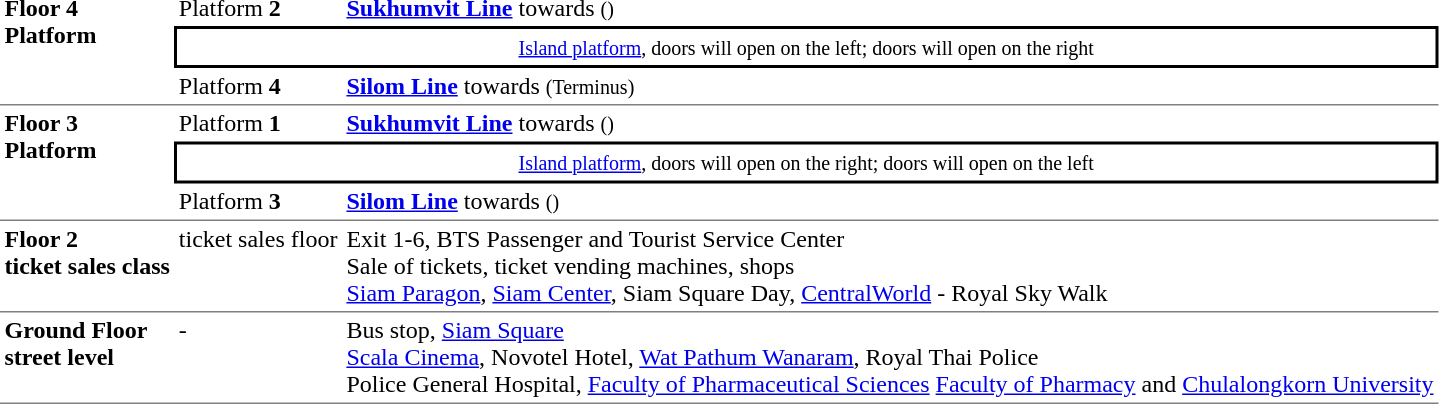<table border=0 cellspacing=0 cellpadding=3>
<tr>
<td style = "border-bottom:solid 1px gray;" rowspan=3 valign=top><strong>Floor 4<br>Platform</strong></td>
<td>Platform <span><strong>2</strong></span></td>
<td><a href='#'><span><span><strong>Sukhumvit Line</strong></span></span></a> towards  <small>()</small></td>
</tr>
<tr>
<td style = "border-top:solid 2px black;border-right:solid 2px black;border-left:solid 2px black;border-bottom:solid 2px black;text-align:center;" colspan=2><small><a href='#'>Island platform</a>,  doors will open on the left;  doors will open on the right</small></td>
</tr>
<tr>
<td style = "border-bottom:solid 1px gray;">Platform <span><strong>4</strong></span></td>
<td style = "border-bottom:solid 1px gray;"><a href='#'><span><span><strong>Silom Line</strong></span></span></a> towards  <small>(Terminus)</small></td>
</tr>
<tr>
<td style = "border-bottom:solid 1px gray;" rowspan=3 valign=top><strong>Floor 3<br>Platform</strong></td>
<td>Platform <span><strong>1</strong></span></td>
<td><a href='#'><span><span><strong>Sukhumvit Line</strong></span></span></a> towards  <small>()</small></td>
</tr>
<tr>
<td style = "border-top:solid 2px black;border-right:solid 2px black;border-left:solid 2px black;border-bottom:solid 2px black;text-align:center;" colspan=2><small><a href='#'>Island platform</a>,  doors will open on the right;  doors will open on the left</small></td>
</tr>
<tr>
<td style = "border-bottom:solid 1px gray;">Platform <span><strong>3</strong></span></td>
<td style = "border-bottom:solid 1px gray;"><a href='#'><span><span><strong>Silom Line</strong></span></span></a> towards  <small>()</small></td>
</tr>
<tr>
<td style = "border-bottom:solid 1px gray;" rowspan=1 valign=top><strong>Floor 2<br>ticket sales class<br></strong></td>
<td style = "border-bottom:solid 1px gray;" valign=top>ticket sales floor</td>
<td style = "border-bottom:solid 1px gray;" valign=top>Exit 1-6, BTS Passenger and Tourist Service Center<br>Sale of tickets, ticket vending machines, shops<br><a href='#'>Siam Paragon</a>, <a href='#'>Siam Center</a>, Siam Square Day, <a href='#'>CentralWorld</a> - Royal Sky Walk</td>
</tr>
<tr>
<td style = "border-bottom:solid 1px gray;" rowspan=1 valign=top><strong>Ground Floor<br>street level<br></strong></td>
<td style = "border-bottom:solid 1px gray;" valign=top>-</td>
<td style = "border-bottom:solid 1px gray;" valign=top>Bus stop, <a href='#'>Siam Square</a><br><a href='#'>Scala Cinema</a>, Novotel Hotel, <a href='#'>Wat Pathum Wanaram</a>, Royal Thai Police<br>Police General Hospital, <a href='#'>Faculty of Pharmaceutical Sciences</a> <a href='#'>Faculty of Pharmacy</a> and <a href='#'>Chulalongkorn University</a></td>
</tr>
</table>
